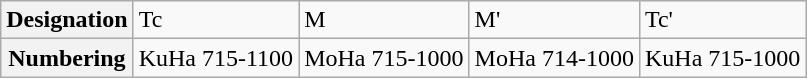<table class="wikitable">
<tr>
<th>Designation</th>
<td>Tc</td>
<td>M</td>
<td>M'</td>
<td>Tc'</td>
</tr>
<tr>
<th>Numbering</th>
<td>KuHa 715-1100</td>
<td>MoHa 715-1000</td>
<td>MoHa 714-1000</td>
<td>KuHa 715-1000</td>
</tr>
</table>
